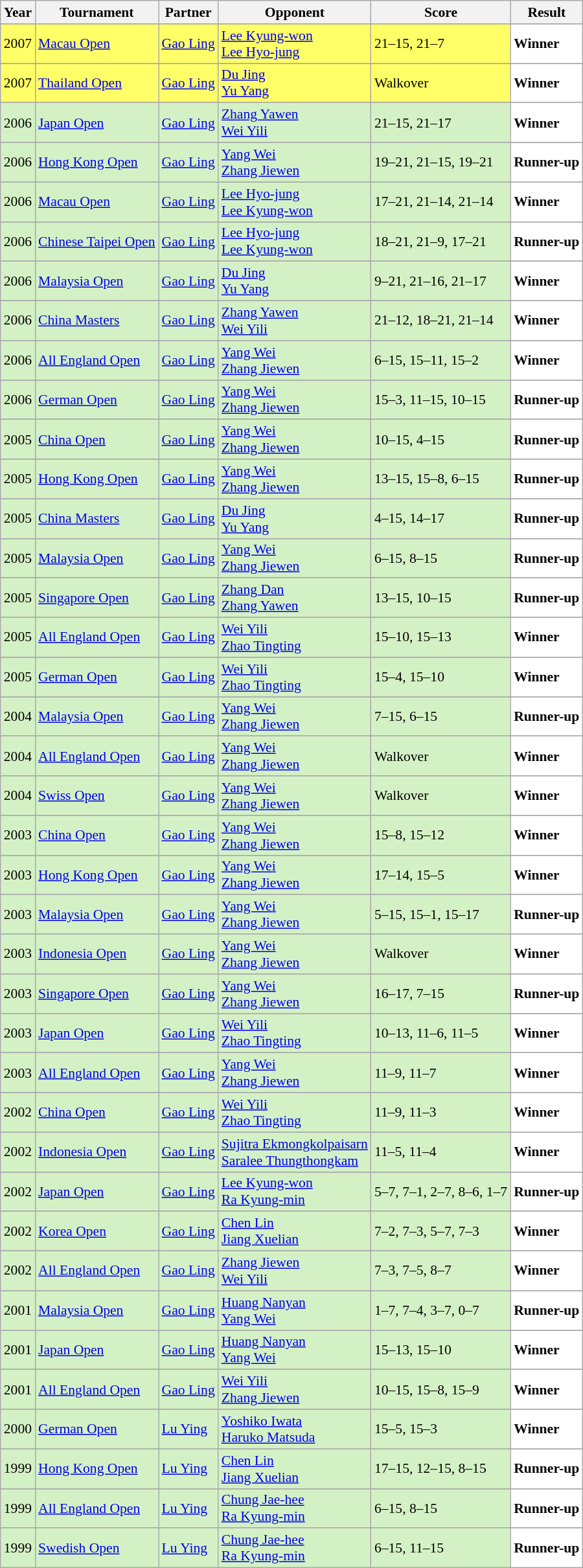<table class="sortable wikitable" style="font-size: 90%;">
<tr>
<th>Year</th>
<th>Tournament</th>
<th>Partner</th>
<th>Opponent</th>
<th>Score</th>
<th>Result</th>
</tr>
<tr>
</tr>
<tr style="background:#FFFF67">
<td align="center">2007</td>
<td align="left"><a href='#'>Macau Open</a></td>
<td align="left"> <a href='#'>Gao Ling</a></td>
<td align="left"> <a href='#'>Lee Kyung-won</a> <br>  <a href='#'>Lee Hyo-jung</a></td>
<td align="left">21–15, 21–7</td>
<td style="text-align:left; background:white"> <strong>Winner</strong></td>
</tr>
<tr>
</tr>
<tr style="background:#FFFF67">
<td align="center">2007</td>
<td align="left"><a href='#'>Thailand Open</a></td>
<td align="left"> <a href='#'>Gao Ling</a></td>
<td align="left"> <a href='#'>Du Jing</a> <br>  <a href='#'>Yu Yang</a></td>
<td align="left">Walkover</td>
<td style="text-align:left; background:white"> <strong>Winner</strong></td>
</tr>
<tr>
</tr>
<tr style="background:#D4F1C5">
<td align="center">2006</td>
<td align="left"><a href='#'>Japan Open</a></td>
<td align="left"> <a href='#'>Gao Ling</a></td>
<td align="left"> <a href='#'>Zhang Yawen</a> <br>  <a href='#'>Wei Yili</a></td>
<td align="left">21–15, 21–17</td>
<td style="text-align:left; background:white"> <strong>Winner</strong></td>
</tr>
<tr>
</tr>
<tr style="background:#D4F1C5">
<td align="center">2006</td>
<td align="left"><a href='#'>Hong Kong Open</a></td>
<td align="left"> <a href='#'>Gao Ling</a></td>
<td align="left"> <a href='#'>Yang Wei</a> <br>  <a href='#'>Zhang Jiewen</a></td>
<td align="left">19–21, 21–15, 19–21</td>
<td style="text-align:left; background:white"> <strong>Runner-up</strong></td>
</tr>
<tr>
</tr>
<tr style="background:#D4F1C5">
<td align="center">2006</td>
<td align="left"><a href='#'>Macau Open</a></td>
<td align="left"> <a href='#'>Gao Ling</a></td>
<td align="left"> <a href='#'>Lee Hyo-jung</a> <br>  <a href='#'>Lee Kyung-won</a></td>
<td align="left">17–21, 21–14, 21–14</td>
<td style="text-align:left; background:white"> <strong>Winner</strong></td>
</tr>
<tr>
</tr>
<tr style="background:#D4F1C5">
<td align="center">2006</td>
<td align="left"><a href='#'>Chinese Taipei Open</a></td>
<td align="left"> <a href='#'>Gao Ling</a></td>
<td align="left"> <a href='#'>Lee Hyo-jung</a> <br>  <a href='#'>Lee Kyung-won</a></td>
<td align="left">18–21, 21–9, 17–21</td>
<td style="text-align:left; background:white"> <strong>Runner-up</strong></td>
</tr>
<tr>
</tr>
<tr style="background:#D4F1C5">
<td align="center">2006</td>
<td align="left"><a href='#'>Malaysia Open</a></td>
<td align="left"> <a href='#'>Gao Ling</a></td>
<td align="left"> <a href='#'>Du Jing</a> <br>  <a href='#'>Yu Yang</a></td>
<td align="left">9–21, 21–16, 21–17</td>
<td style="text-align:left; background:white"> <strong>Winner</strong></td>
</tr>
<tr>
</tr>
<tr style="background:#D4F1C5">
<td align="center">2006</td>
<td align="left"><a href='#'>China Masters</a></td>
<td align="left"> <a href='#'>Gao Ling</a></td>
<td align="left"> <a href='#'>Zhang Yawen</a> <br>  <a href='#'>Wei Yili</a></td>
<td align="left">21–12, 18–21, 21–14</td>
<td style="text-align:left; background:white"> <strong>Winner</strong></td>
</tr>
<tr>
</tr>
<tr style="background:#D4F1C5">
<td align="center">2006</td>
<td align="left"><a href='#'>All England Open</a></td>
<td align="left"> <a href='#'>Gao Ling</a></td>
<td align="left"> <a href='#'>Yang Wei</a> <br>  <a href='#'>Zhang Jiewen</a></td>
<td align="left">6–15, 15–11, 15–2</td>
<td style="text-align:left; background:white"> <strong>Winner</strong></td>
</tr>
<tr>
</tr>
<tr style="background:#D4F1C5">
<td align="center">2006</td>
<td align="left"><a href='#'>German Open</a></td>
<td align="left"> <a href='#'>Gao Ling</a></td>
<td align="left"> <a href='#'>Yang Wei</a> <br>  <a href='#'>Zhang Jiewen</a></td>
<td align="left">15–3, 11–15, 10–15</td>
<td style="text-align:left; background:white"> <strong>Runner-up</strong></td>
</tr>
<tr>
</tr>
<tr style="background:#D4F1C5">
<td align="center">2005</td>
<td align="left"><a href='#'>China Open</a></td>
<td align="left"> <a href='#'>Gao Ling</a></td>
<td align="left"> <a href='#'>Yang Wei</a> <br>  <a href='#'>Zhang Jiewen</a></td>
<td align="left">10–15, 4–15</td>
<td style="text-align:left; background:white"> <strong>Runner-up</strong></td>
</tr>
<tr>
</tr>
<tr style="background:#D4F1C5">
<td align="center">2005</td>
<td align="left"><a href='#'>Hong Kong Open</a></td>
<td align="left"> <a href='#'>Gao Ling</a></td>
<td align="left"> <a href='#'>Yang Wei</a> <br>  <a href='#'>Zhang Jiewen</a></td>
<td align="left">13–15, 15–8, 6–15</td>
<td style="text-align:left; background:white"> <strong>Runner-up</strong></td>
</tr>
<tr>
</tr>
<tr style="background:#D4F1C5">
<td align="center">2005</td>
<td align="left"><a href='#'>China Masters</a></td>
<td align="left"> <a href='#'>Gao Ling</a></td>
<td align="left"> <a href='#'>Du Jing</a> <br>  <a href='#'>Yu Yang</a></td>
<td align="left">4–15, 14–17</td>
<td style="text-align:left; background:white"> <strong>Runner-up</strong></td>
</tr>
<tr>
</tr>
<tr style="background:#D4F1C5">
<td align="center">2005</td>
<td align="left"><a href='#'>Malaysia Open</a></td>
<td align="left"> <a href='#'>Gao Ling</a></td>
<td align="left"> <a href='#'>Yang Wei</a> <br>  <a href='#'>Zhang Jiewen</a></td>
<td align="left">6–15, 8–15</td>
<td style="text-align:left; background:white"> <strong>Runner-up</strong></td>
</tr>
<tr>
</tr>
<tr style="background:#D4F1C5">
<td align="center">2005</td>
<td align="left"><a href='#'>Singapore Open</a></td>
<td align="left"> <a href='#'>Gao Ling</a></td>
<td align="left"> <a href='#'>Zhang Dan</a> <br>  <a href='#'>Zhang Yawen</a></td>
<td align="left">13–15, 10–15</td>
<td style="text-align:left; background:white"> <strong>Runner-up</strong></td>
</tr>
<tr>
</tr>
<tr style="background:#D4F1C5">
<td align="center">2005</td>
<td align="left"><a href='#'>All England Open</a></td>
<td align="left"> <a href='#'>Gao Ling</a></td>
<td align="left"> <a href='#'>Wei Yili</a> <br>  <a href='#'>Zhao Tingting</a></td>
<td align="left">15–10, 15–13</td>
<td style="text-align:left; background:white"> <strong>Winner</strong></td>
</tr>
<tr>
</tr>
<tr style="background:#D4F1C5">
<td align="center">2005</td>
<td align="left"><a href='#'>German Open</a></td>
<td align="left"> <a href='#'>Gao Ling</a></td>
<td align="left"> <a href='#'>Wei Yili</a> <br>  <a href='#'>Zhao Tingting</a></td>
<td align="left">15–4, 15–10</td>
<td style="text-align:left; background:white"> <strong>Winner</strong></td>
</tr>
<tr>
</tr>
<tr style="background:#D4F1C5">
<td align="center">2004</td>
<td align="left"><a href='#'>Malaysia Open</a></td>
<td align="left"> <a href='#'>Gao Ling</a></td>
<td align="left"> <a href='#'>Yang Wei</a> <br>  <a href='#'>Zhang Jiewen</a></td>
<td align="left">7–15, 6–15</td>
<td style="text-align:left; background:white"> <strong>Runner-up</strong></td>
</tr>
<tr>
</tr>
<tr style="background:#D4F1C5">
<td align="center">2004</td>
<td align="left"><a href='#'>All England Open</a></td>
<td align="left"> <a href='#'>Gao Ling</a></td>
<td align="left"> <a href='#'>Yang Wei</a> <br>  <a href='#'>Zhang Jiewen</a></td>
<td align="left">Walkover</td>
<td style="text-align:left; background:white"> <strong>Winner</strong></td>
</tr>
<tr>
</tr>
<tr style="background:#D4F1C5">
<td align="center">2004</td>
<td align="left"><a href='#'>Swiss Open</a></td>
<td align="left"> <a href='#'>Gao Ling</a></td>
<td align="left"> <a href='#'>Yang Wei</a> <br>  <a href='#'>Zhang Jiewen</a></td>
<td align="left">Walkover</td>
<td style="text-align:left; background:white"> <strong>Winner</strong></td>
</tr>
<tr>
</tr>
<tr style="background:#D4F1C5">
<td align="center">2003</td>
<td align="left"><a href='#'>China Open</a></td>
<td align="left"> <a href='#'>Gao Ling</a></td>
<td align="left"> <a href='#'>Yang Wei</a> <br>  <a href='#'>Zhang Jiewen</a></td>
<td align="left">15–8, 15–12</td>
<td style="text-align:left; background:white"> <strong>Winner</strong></td>
</tr>
<tr>
</tr>
<tr style="background:#D4F1C5">
<td align="center">2003</td>
<td align="left"><a href='#'>Hong Kong Open</a></td>
<td align="left"> <a href='#'>Gao Ling</a></td>
<td align="left"> <a href='#'>Yang Wei</a> <br>  <a href='#'>Zhang Jiewen</a></td>
<td align="left">17–14, 15–5</td>
<td style="text-align:left; background:white"> <strong>Winner</strong></td>
</tr>
<tr>
</tr>
<tr style="background:#D4F1C5">
<td align="center">2003</td>
<td align="left"><a href='#'>Malaysia Open</a></td>
<td align="left"> <a href='#'>Gao Ling</a></td>
<td align="left"> <a href='#'>Yang Wei</a> <br>  <a href='#'>Zhang Jiewen</a></td>
<td align="left">5–15, 15–1, 15–17</td>
<td style="text-align:left; background:white"> <strong>Runner-up</strong></td>
</tr>
<tr>
</tr>
<tr style="background:#D4F1C5">
<td align="center">2003</td>
<td align="left"><a href='#'>Indonesia Open</a></td>
<td align="left"> <a href='#'>Gao Ling</a></td>
<td align="left"> <a href='#'>Yang Wei</a> <br>  <a href='#'>Zhang Jiewen</a></td>
<td align="left">Walkover</td>
<td style="text-align:left; background:white"> <strong>Winner</strong></td>
</tr>
<tr>
</tr>
<tr style="background:#D4F1C5">
<td align="center">2003</td>
<td align="left"><a href='#'>Singapore Open</a></td>
<td align="left"> <a href='#'>Gao Ling</a></td>
<td align="left"> <a href='#'>Yang Wei</a> <br>  <a href='#'>Zhang Jiewen</a></td>
<td align="left">16–17, 7–15</td>
<td style="text-align:left; background:white"> <strong>Runner-up</strong></td>
</tr>
<tr>
</tr>
<tr style="background:#D4F1C5">
<td align="center">2003</td>
<td align="left"><a href='#'>Japan Open</a></td>
<td align="left"> <a href='#'>Gao Ling</a></td>
<td align="left"> <a href='#'>Wei Yili</a> <br>  <a href='#'>Zhao Tingting</a></td>
<td align="left">10–13, 11–6, 11–5</td>
<td style="text-align:left; background:white"> <strong>Winner</strong></td>
</tr>
<tr>
</tr>
<tr style="background:#D4F1C5">
<td align="center">2003</td>
<td align="left"><a href='#'>All England Open</a></td>
<td align="left"> <a href='#'>Gao Ling</a></td>
<td align="left"> <a href='#'>Yang Wei</a> <br>  <a href='#'>Zhang Jiewen</a></td>
<td align="left">11–9, 11–7</td>
<td style="text-align:left; background:white"> <strong>Winner</strong></td>
</tr>
<tr>
</tr>
<tr style="background:#D4F1C5">
<td align="center">2002</td>
<td align="left"><a href='#'>China Open</a></td>
<td align="left"> <a href='#'>Gao Ling</a></td>
<td align="left"> <a href='#'>Wei Yili</a> <br>  <a href='#'>Zhao Tingting</a></td>
<td align="left">11–9, 11–3</td>
<td style="text-align:left; background:white"> <strong>Winner</strong></td>
</tr>
<tr>
</tr>
<tr style="background:#D4F1C5">
<td align="center">2002</td>
<td align="left"><a href='#'>Indonesia Open</a></td>
<td align="left"> <a href='#'>Gao Ling</a></td>
<td align="left"> <a href='#'>Sujitra Ekmongkolpaisarn</a> <br>  <a href='#'>Saralee Thungthongkam</a></td>
<td align="left">11–5, 11–4</td>
<td style="text-align:left; background:white"> <strong>Winner</strong></td>
</tr>
<tr>
</tr>
<tr style="background:#D4F1C5">
<td align="center">2002</td>
<td align="left"><a href='#'>Japan Open</a></td>
<td align="left"> <a href='#'>Gao Ling</a></td>
<td align="left"> <a href='#'>Lee Kyung-won</a> <br>  <a href='#'>Ra Kyung-min</a></td>
<td align="left">5–7, 7–1, 2–7, 8–6, 1–7</td>
<td style="text-align:left; background:white"> <strong>Runner-up</strong></td>
</tr>
<tr>
</tr>
<tr style="background:#D4F1C5">
<td align="center">2002</td>
<td align="left"><a href='#'>Korea Open</a></td>
<td align="left"> <a href='#'>Gao Ling</a></td>
<td align="left"> <a href='#'>Chen Lin</a> <br>  <a href='#'>Jiang Xuelian</a></td>
<td align="left">7–2, 7–3, 5–7, 7–3</td>
<td style="text-align:left; background:white"> <strong>Winner</strong></td>
</tr>
<tr>
</tr>
<tr style="background:#D4F1C5">
<td align="center">2002</td>
<td align="left"><a href='#'>All England Open</a></td>
<td align="left"> <a href='#'>Gao Ling</a></td>
<td align="left"> <a href='#'>Zhang Jiewen</a> <br>  <a href='#'>Wei Yili</a></td>
<td align="left">7–3, 7–5, 8–7</td>
<td style="text-align:left; background:white"> <strong>Winner</strong></td>
</tr>
<tr>
</tr>
<tr style="background:#D4F1C5">
<td align="center">2001</td>
<td align="left"><a href='#'>Malaysia Open</a></td>
<td align="left"> <a href='#'>Gao Ling</a></td>
<td align="left"> <a href='#'>Huang Nanyan</a> <br>  <a href='#'>Yang Wei</a></td>
<td align="left">1–7, 7–4, 3–7, 0–7</td>
<td style="text-align:left; background:white"> <strong>Runner-up</strong></td>
</tr>
<tr>
</tr>
<tr style="background:#D4F1C5">
<td align="center">2001</td>
<td align="left"><a href='#'>Japan Open</a></td>
<td align="left"> <a href='#'>Gao Ling</a></td>
<td align="left"> <a href='#'>Huang Nanyan</a> <br>  <a href='#'>Yang Wei</a></td>
<td align="left">15–13, 15–10</td>
<td style="text-align:left; background:white"> <strong>Winner</strong></td>
</tr>
<tr>
</tr>
<tr style="background:#D4F1C5">
<td align="center">2001</td>
<td align="left"><a href='#'>All England Open</a></td>
<td align="left"> <a href='#'>Gao Ling</a></td>
<td align="left"> <a href='#'>Wei Yili</a> <br>  <a href='#'>Zhang Jiewen</a></td>
<td align="left">10–15, 15–8, 15–9</td>
<td style="text-align:left; background:white"> <strong>Winner</strong></td>
</tr>
<tr>
</tr>
<tr style="background:#D4F1C5">
<td align="center">2000</td>
<td align="left"><a href='#'>German Open</a></td>
<td align="left"> <a href='#'>Lu Ying</a></td>
<td align="left"> <a href='#'>Yoshiko Iwata</a> <br>  <a href='#'>Haruko Matsuda</a></td>
<td align="left">15–5, 15–3</td>
<td style="text-align:left; background:white"> <strong>Winner</strong></td>
</tr>
<tr>
</tr>
<tr style="background:#D4F1C5">
<td align="center">1999</td>
<td align="left"><a href='#'>Hong Kong Open</a></td>
<td align="left"> <a href='#'>Lu Ying</a></td>
<td align="left"> <a href='#'>Chen Lin</a> <br>  <a href='#'>Jiang Xuelian</a></td>
<td align="left">17–15, 12–15, 8–15</td>
<td style="text-align:left; background:white"> <strong>Runner-up</strong></td>
</tr>
<tr>
</tr>
<tr style="background:#D4F1C5">
<td align="center">1999</td>
<td align="left"><a href='#'>All England Open</a></td>
<td align="left"> <a href='#'>Lu Ying</a></td>
<td align="left"> <a href='#'>Chung Jae-hee</a> <br>  <a href='#'>Ra Kyung-min</a></td>
<td align="left">6–15, 8–15</td>
<td style="text-align:left; background:white"> <strong>Runner-up</strong></td>
</tr>
<tr>
</tr>
<tr style="background:#D4F1C5">
<td align="center">1999</td>
<td align="left"><a href='#'>Swedish Open</a></td>
<td align="left"> <a href='#'>Lu Ying</a></td>
<td align="left"> <a href='#'>Chung Jae-hee</a> <br>  <a href='#'>Ra Kyung-min</a></td>
<td align="left">6–15, 11–15</td>
<td style="text-align:left; background:white"> <strong>Runner-up</strong></td>
</tr>
</table>
